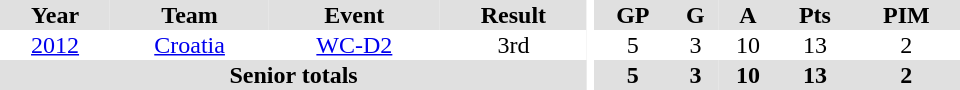<table border="0" cellpadding="1" cellspacing="0" ID="Table3" style="text-align:center; width:40em">
<tr ALIGN="center" bgcolor="#e0e0e0">
<th>Year</th>
<th>Team</th>
<th>Event</th>
<th>Result</th>
<th rowspan="99" bgcolor="#ffffff"></th>
<th>GP</th>
<th>G</th>
<th>A</th>
<th>Pts</th>
<th>PIM</th>
</tr>
<tr>
<td><a href='#'>2012</a></td>
<td><a href='#'>Croatia</a></td>
<td><a href='#'>WC-D2</a></td>
<td>3rd</td>
<td>5</td>
<td>3</td>
<td>10</td>
<td>13</td>
<td>2</td>
</tr>
<tr ALIGN="center" bgcolor="#e0e0e0">
<th colspan=4>Senior totals</th>
<th>5</th>
<th>3</th>
<th>10</th>
<th>13</th>
<th>2</th>
</tr>
</table>
